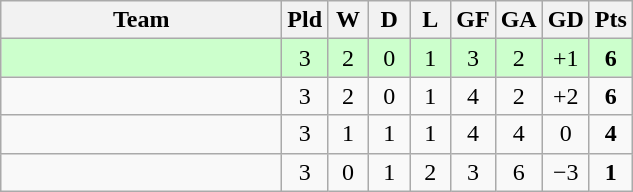<table class="wikitable" style="text-align:center;">
<tr>
<th width=180>Team</th>
<th width=20>Pld</th>
<th width=20>W</th>
<th width=20>D</th>
<th width=20>L</th>
<th width=20>GF</th>
<th width=20>GA</th>
<th width=20>GD</th>
<th width=20>Pts</th>
</tr>
<tr bgcolor="ccffcc">
<td align="left"><em></em></td>
<td>3</td>
<td>2</td>
<td>0</td>
<td>1</td>
<td>3</td>
<td>2</td>
<td>+1</td>
<td><strong>6</strong></td>
</tr>
<tr>
<td align="left"></td>
<td>3</td>
<td>2</td>
<td>0</td>
<td>1</td>
<td>4</td>
<td>2</td>
<td>+2</td>
<td><strong>6</strong></td>
</tr>
<tr>
<td align="left"></td>
<td>3</td>
<td>1</td>
<td>1</td>
<td>1</td>
<td>4</td>
<td>4</td>
<td>0</td>
<td><strong>4</strong></td>
</tr>
<tr>
<td align="left"></td>
<td>3</td>
<td>0</td>
<td>1</td>
<td>2</td>
<td>3</td>
<td>6</td>
<td>−3</td>
<td><strong>1</strong></td>
</tr>
</table>
